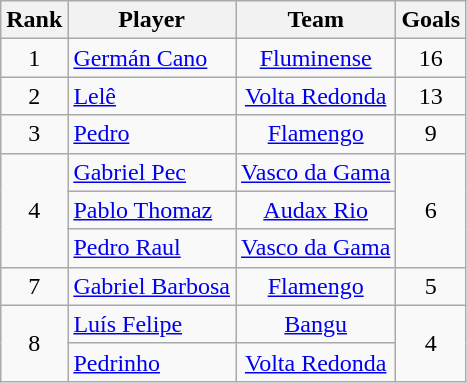<table class="wikitable" style="text-align:center;">
<tr>
<th>Rank</th>
<th>Player</th>
<th>Team</th>
<th>Goals</th>
</tr>
<tr>
<td>1</td>
<td align=left> <a href='#'>Germán Cano</a></td>
<td><a href='#'>Fluminense</a></td>
<td>16</td>
</tr>
<tr>
<td>2</td>
<td align=left> <a href='#'>Lelê</a></td>
<td><a href='#'>Volta Redonda</a></td>
<td>13</td>
</tr>
<tr>
<td>3</td>
<td align=left> <a href='#'>Pedro</a></td>
<td><a href='#'>Flamengo</a></td>
<td>9</td>
</tr>
<tr>
<td rowspan=3>4</td>
<td align=left> <a href='#'>Gabriel Pec</a></td>
<td><a href='#'>Vasco da Gama</a></td>
<td rowspan=3>6</td>
</tr>
<tr>
<td align=left> <a href='#'>Pablo Thomaz</a></td>
<td><a href='#'>Audax Rio</a></td>
</tr>
<tr>
<td align=left> <a href='#'>Pedro Raul</a></td>
<td><a href='#'>Vasco da Gama</a></td>
</tr>
<tr>
<td>7</td>
<td align=left> <a href='#'>Gabriel Barbosa</a></td>
<td><a href='#'>Flamengo</a></td>
<td>5</td>
</tr>
<tr>
<td rowspan=3>8</td>
<td align=left> <a href='#'>Luís Felipe</a></td>
<td><a href='#'>Bangu</a></td>
<td rowspan=3>4</td>
</tr>
<tr>
<td align=left> <a href='#'>Pedrinho</a></td>
<td><a href='#'>Volta Redonda</a><br></td>
</tr>
</table>
